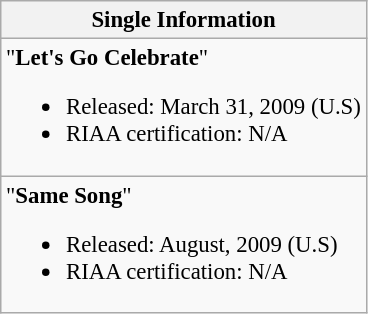<table class="wikitable" style="font-size: 95%;">
<tr>
<th>Single Information</th>
</tr>
<tr>
<td>"<strong>Let's Go Celebrate</strong>"<br><ul><li>Released: March 31, 2009 (U.S)</li><li>RIAA certification: N/A</li></ul></td>
</tr>
<tr>
<td>"<strong>Same Song</strong>"<br><ul><li>Released: August, 2009 (U.S)</li><li>RIAA certification: N/A</li></ul></td>
</tr>
</table>
